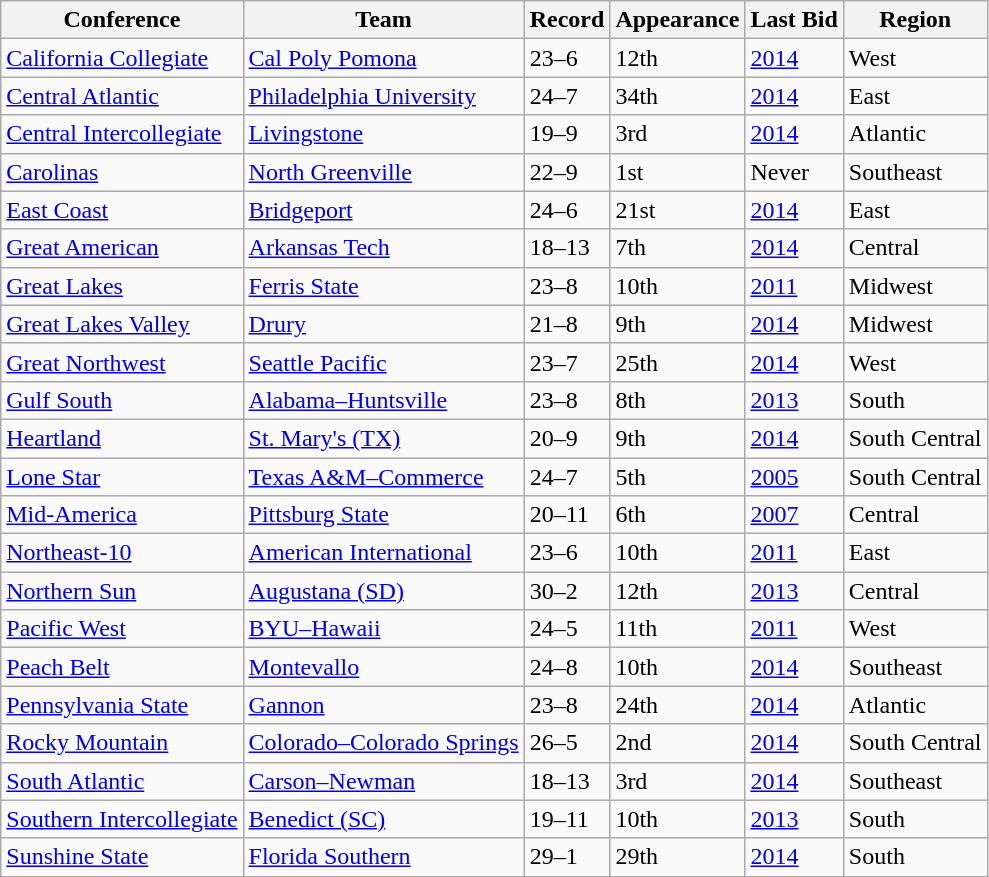<table class="wikitable sortable">
<tr>
<th>Conference</th>
<th>Team</th>
<th>Record</th>
<th>Appearance</th>
<th>Last Bid</th>
<th>Region</th>
</tr>
<tr>
<td><a href='#'>California Collegiate</a></td>
<td><a href='#'>Cal Poly Pomona</a></td>
<td>23–6</td>
<td>12th</td>
<td><a href='#'>2014</a></td>
<td>West</td>
</tr>
<tr>
<td><a href='#'>Central Atlantic</a></td>
<td><a href='#'>Philadelphia University</a></td>
<td>24–7</td>
<td>34th</td>
<td><a href='#'>2014</a></td>
<td>East</td>
</tr>
<tr>
<td><a href='#'>Central Intercollegiate</a></td>
<td><a href='#'>Livingstone</a></td>
<td>19–9</td>
<td>3rd</td>
<td><a href='#'>2014</a></td>
<td>Atlantic</td>
</tr>
<tr>
<td><a href='#'>Carolinas</a></td>
<td><a href='#'>North Greenville</a></td>
<td>22–9</td>
<td>1st</td>
<td>Never</td>
<td>Southeast</td>
</tr>
<tr>
<td><a href='#'>East Coast</a></td>
<td><a href='#'>Bridgeport</a></td>
<td>24–6</td>
<td>21st</td>
<td><a href='#'>2014</a></td>
<td>East</td>
</tr>
<tr>
<td><a href='#'>Great American</a></td>
<td><a href='#'>Arkansas Tech</a></td>
<td>18–13</td>
<td>7th</td>
<td><a href='#'>2014</a></td>
<td>Central</td>
</tr>
<tr>
<td><a href='#'>Great Lakes</a></td>
<td><a href='#'>Ferris State</a></td>
<td>23–8</td>
<td>10th</td>
<td><a href='#'>2011</a></td>
<td>Midwest</td>
</tr>
<tr>
<td><a href='#'>Great Lakes Valley</a></td>
<td><a href='#'>Drury</a></td>
<td>21–8</td>
<td>9th</td>
<td><a href='#'>2014</a></td>
<td>Midwest</td>
</tr>
<tr>
<td><a href='#'>Great Northwest</a></td>
<td><a href='#'>Seattle Pacific</a></td>
<td>23–7</td>
<td>25th</td>
<td><a href='#'>2014</a></td>
<td>West</td>
</tr>
<tr>
<td><a href='#'>Gulf South</a></td>
<td><a href='#'>Alabama–Huntsville</a></td>
<td>23–8</td>
<td>8th</td>
<td><a href='#'>2013</a></td>
<td>South</td>
</tr>
<tr>
<td><a href='#'>Heartland</a></td>
<td><a href='#'>St. Mary's (TX)</a></td>
<td>20–9</td>
<td>9th</td>
<td><a href='#'>2014</a></td>
<td>South Central</td>
</tr>
<tr>
<td><a href='#'>Lone Star</a></td>
<td><a href='#'>Texas A&M–Commerce</a></td>
<td>24–7</td>
<td>5th</td>
<td><a href='#'>2005</a></td>
<td>South Central</td>
</tr>
<tr>
<td><a href='#'>Mid-America</a></td>
<td><a href='#'>Pittsburg State</a></td>
<td>20–11</td>
<td>6th</td>
<td><a href='#'>2007</a></td>
<td>Central</td>
</tr>
<tr>
<td><a href='#'>Northeast-10</a></td>
<td><a href='#'>American International</a></td>
<td>23–6</td>
<td>10th</td>
<td><a href='#'>2011</a></td>
<td>East</td>
</tr>
<tr>
<td><a href='#'>Northern Sun</a></td>
<td><a href='#'>Augustana (SD)</a></td>
<td>30–2</td>
<td>12th</td>
<td><a href='#'>2013</a></td>
<td>Central</td>
</tr>
<tr>
<td><a href='#'>Pacific West</a></td>
<td><a href='#'>BYU–Hawaii</a></td>
<td>24–5</td>
<td>11th</td>
<td><a href='#'>2011</a></td>
<td>West</td>
</tr>
<tr>
<td><a href='#'>Peach Belt</a></td>
<td><a href='#'>Montevallo</a></td>
<td>24–8</td>
<td>10th</td>
<td><a href='#'>2014</a></td>
<td>Southeast</td>
</tr>
<tr>
<td><a href='#'>Pennsylvania State</a></td>
<td><a href='#'>Gannon</a></td>
<td>23–8</td>
<td>24th</td>
<td><a href='#'>2014</a></td>
<td>Atlantic</td>
</tr>
<tr>
<td><a href='#'>Rocky Mountain</a></td>
<td><a href='#'>Colorado–Colorado Springs</a></td>
<td>26–5</td>
<td>2nd</td>
<td><a href='#'>2014</a></td>
<td>South Central</td>
</tr>
<tr>
<td><a href='#'>South Atlantic</a></td>
<td><a href='#'>Carson–Newman</a></td>
<td>18–13</td>
<td>3rd</td>
<td><a href='#'>2014</a></td>
<td>Southeast</td>
</tr>
<tr>
<td><a href='#'>Southern Intercollegiate</a></td>
<td><a href='#'>Benedict (SC)</a></td>
<td>19–11</td>
<td>10th</td>
<td><a href='#'>2013</a></td>
<td>South</td>
</tr>
<tr>
<td><a href='#'>Sunshine State</a></td>
<td><a href='#'>Florida Southern</a></td>
<td>29–1</td>
<td>29th</td>
<td><a href='#'>2014</a></td>
<td>South</td>
</tr>
</table>
